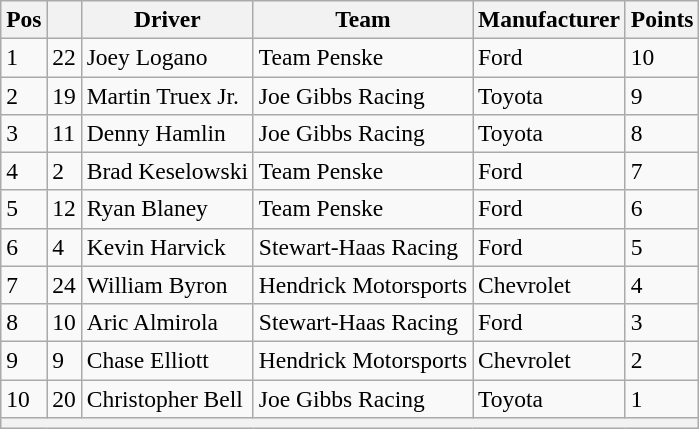<table class="wikitable" style="font-size:98%">
<tr>
<th>Pos</th>
<th></th>
<th>Driver</th>
<th>Team</th>
<th>Manufacturer</th>
<th>Points</th>
</tr>
<tr>
<td>1</td>
<td>22</td>
<td>Joey Logano</td>
<td>Team Penske</td>
<td>Ford</td>
<td>10</td>
</tr>
<tr>
<td>2</td>
<td>19</td>
<td>Martin Truex Jr.</td>
<td>Joe Gibbs Racing</td>
<td>Toyota</td>
<td>9</td>
</tr>
<tr>
<td>3</td>
<td>11</td>
<td>Denny Hamlin</td>
<td>Joe Gibbs Racing</td>
<td>Toyota</td>
<td>8</td>
</tr>
<tr>
<td>4</td>
<td>2</td>
<td>Brad Keselowski</td>
<td>Team Penske</td>
<td>Ford</td>
<td>7</td>
</tr>
<tr>
<td>5</td>
<td>12</td>
<td>Ryan Blaney</td>
<td>Team Penske</td>
<td>Ford</td>
<td>6</td>
</tr>
<tr>
<td>6</td>
<td>4</td>
<td>Kevin Harvick</td>
<td>Stewart-Haas Racing</td>
<td>Ford</td>
<td>5</td>
</tr>
<tr>
<td>7</td>
<td>24</td>
<td>William Byron</td>
<td>Hendrick Motorsports</td>
<td>Chevrolet</td>
<td>4</td>
</tr>
<tr>
<td>8</td>
<td>10</td>
<td>Aric Almirola</td>
<td>Stewart-Haas Racing</td>
<td>Ford</td>
<td>3</td>
</tr>
<tr>
<td>9</td>
<td>9</td>
<td>Chase Elliott</td>
<td>Hendrick Motorsports</td>
<td>Chevrolet</td>
<td>2</td>
</tr>
<tr>
<td>10</td>
<td>20</td>
<td>Christopher Bell</td>
<td>Joe Gibbs Racing</td>
<td>Toyota</td>
<td>1</td>
</tr>
<tr>
<th colspan="6"></th>
</tr>
</table>
